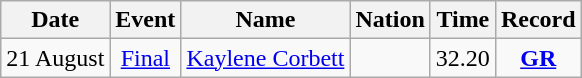<table class="wikitable" style=text-align:center>
<tr>
<th>Date</th>
<th>Event</th>
<th>Name</th>
<th>Nation</th>
<th>Time</th>
<th>Record</th>
</tr>
<tr>
<td>21 August</td>
<td><a href='#'>Final</a></td>
<td><a href='#'>Kaylene Corbett</a></td>
<td align=left></td>
<td>32.20</td>
<td><strong><a href='#'>GR</a></strong></td>
</tr>
</table>
